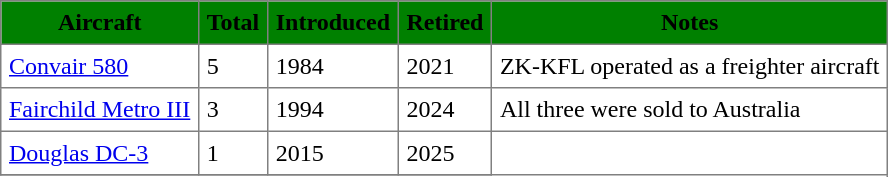<table class="toccolours" border="1" cellpadding="5" style="border-collapse:collapse">
<tr bgcolor=green>
<th><span>Aircraft</span></th>
<th><span>Total</span></th>
<th><span>Introduced</span></th>
<th><span>Retired</span></th>
<th><span>Notes</span></th>
</tr>
<tr>
<td><a href='#'>Convair 580</a></td>
<td>5</td>
<td>1984</td>
<td>2021</td>
<td>ZK-KFL operated as a freighter aircraft</td>
</tr>
<tr>
<td><a href='#'>Fairchild Metro III</a></td>
<td>3</td>
<td>1994</td>
<td>2024</td>
<td>All three were sold to Australia</td>
</tr>
<tr>
<td><a href='#'>Douglas DC-3</a></td>
<td>1</td>
<td>2015</td>
<td>2025</td>
</tr>
<tr>
</tr>
</table>
